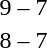<table style="text-align:center">
<tr>
<th width=200></th>
<th width=100></th>
<th width=200></th>
</tr>
<tr>
<td align=right><strong></strong></td>
<td>9 – 7</td>
<td align=left></td>
</tr>
<tr>
<td align=right><strong></strong></td>
<td>8 – 7</td>
<td align=left></td>
</tr>
</table>
